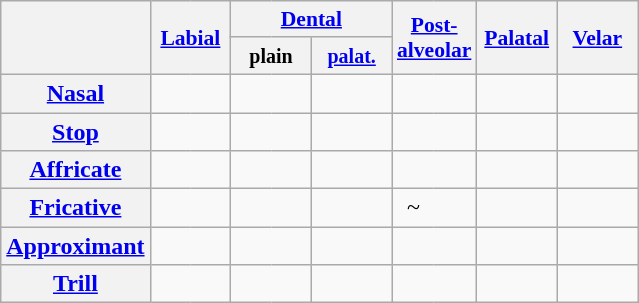<table class="wikitable" style="text-align:center">
<tr style="font-size: 90%;">
<th rowspan="2"></th>
<th colspan="2" rowspan="2"><a href='#'>Labial</a></th>
<th colspan="4"><a href='#'>Dental</a></th>
<th colspan="2" rowspan="2"><a href='#'>Post-<br>alveolar</a></th>
<th colspan="2" rowspan="2"><a href='#'>Palatal</a></th>
<th colspan="2" rowspan="2"><a href='#'>Velar</a></th>
</tr>
<tr>
<th colspan="2"><small>plain</small></th>
<th colspan="2"><small><a href='#'>palat.</a></small></th>
</tr>
<tr>
<th><a href='#'>Nasal</a></th>
<td width="20px" style="border-right: 0;"></td>
<td width="20px" style="border-left: 0;"><br></td>
<td width="20px" style="border-right: 0;"></td>
<td width="20px" style="border-left: 0;"><br></td>
<td width="20px" style="border-right: 0;"></td>
<td width="20px" style="border-left: 0;"><br></td>
<td colspan="2"></td>
<td colspan="2"></td>
<td colspan="2"></td>
</tr>
<tr>
<th><a href='#'>Stop</a></th>
<td style="border-right: 0;"><br></td>
<td style="border-left: 0;"><br></td>
<td style="border-right: 0;"><br></td>
<td style="border-left: 0;"><br></td>
<td style="border-right: 0;"><br></td>
<td style="border-left: 0;"><br></td>
<td colspan="2"></td>
<td colspan="2"></td>
<td width="20px" style="border-right: 0;"><br></td>
<td width="20px" style="border-left: 0;"><br></td>
</tr>
<tr>
<th><a href='#'>Affricate</a></th>
<td colspan="2"></td>
<td style="border-right: 0;"><br></td>
<td style="border-left: 0;"></td>
<td style="border-right: 0;"><br></td>
<td style="border-left: 0;"></td>
<td width="20px" style="border-right: 0;"><br></td>
<td width="20px" style="border-left: 0;"></td>
<td colspan="2"></td>
<td colspan="2"></td>
</tr>
<tr>
<th><a href='#'>Fricative</a></th>
<td style="border-right: 0;"><br></td>
<td style="border-left: 0;"><br></td>
<td style="border-right: 0;"><br></td>
<td style="border-left: 0;"><br></td>
<td style="border-right: 0;"><br></td>
<td style="border-left: 0;"><br></td>
<td style="border-right: 0;">~<br></td>
<td style="border-left: 0;"><br></td>
<td width="20px" style="border-right: 0;"><br></td>
<td width="20px" style="border-left: 0;"></td>
<td style="border-right: 0;"><br></td>
<td style="border-left: 0;"></td>
</tr>
<tr>
<th><a href='#'>Approximant</a></th>
<td colspan="2"></td>
<td style="border-right: 0;"><br></td>
<td style="border-left: 0;"><br></td>
<td style="border-right: 0;"><br></td>
<td style="border-left: 0;"><br></td>
<td colspan="2"></td>
<td style="border-right: 0;"></td>
<td style="border-left: 0;"><br></td>
<td colspan="2"></td>
</tr>
<tr>
<th><a href='#'>Trill</a></th>
<td colspan="2"></td>
<td style="border-right: 0;"><br></td>
<td style="border-left: 0;"><br></td>
<td style="border-right: 0;"><br></td>
<td style="border-left: 0;"><br></td>
<td colspan="2"></td>
<td colspan="2"></td>
<td colspan="2"></td>
</tr>
</table>
